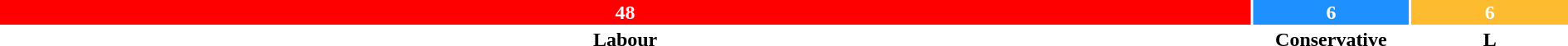<table style="width:100%; text-align:center;">
<tr style="color:white;">
<td style="background:red; width:80%;"><strong>48</strong></td>
<td style="background:dodgerblue; width:10%;"><strong>6</strong></td>
<td style="background:#FDBB30; width:10%;"><strong>6</strong></td>
</tr>
<tr>
<td><span><strong>Labour</strong></span></td>
<td><span><strong>Conservative</strong></span></td>
<td><span><strong>L</strong></span></td>
</tr>
</table>
